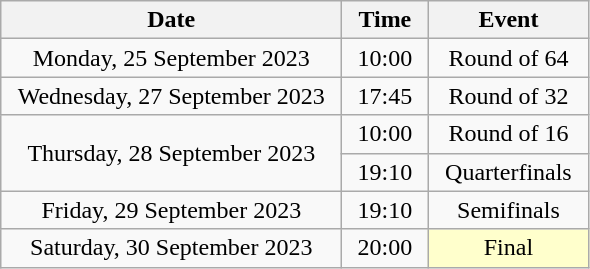<table class = "wikitable" style="text-align:center;">
<tr>
<th width=220>Date</th>
<th width=50>Time</th>
<th width=100>Event</th>
</tr>
<tr>
<td>Monday, 25 September 2023</td>
<td>10:00</td>
<td>Round of 64</td>
</tr>
<tr>
<td>Wednesday, 27 September 2023</td>
<td>17:45</td>
<td>Round of 32</td>
</tr>
<tr>
<td rowspan=2>Thursday, 28 September 2023</td>
<td>10:00</td>
<td>Round of 16</td>
</tr>
<tr>
<td>19:10</td>
<td>Quarterfinals</td>
</tr>
<tr>
<td>Friday, 29 September 2023</td>
<td>19:10</td>
<td>Semifinals</td>
</tr>
<tr>
<td>Saturday, 30 September 2023</td>
<td>20:00</td>
<td bgcolor=ffffcc>Final</td>
</tr>
</table>
